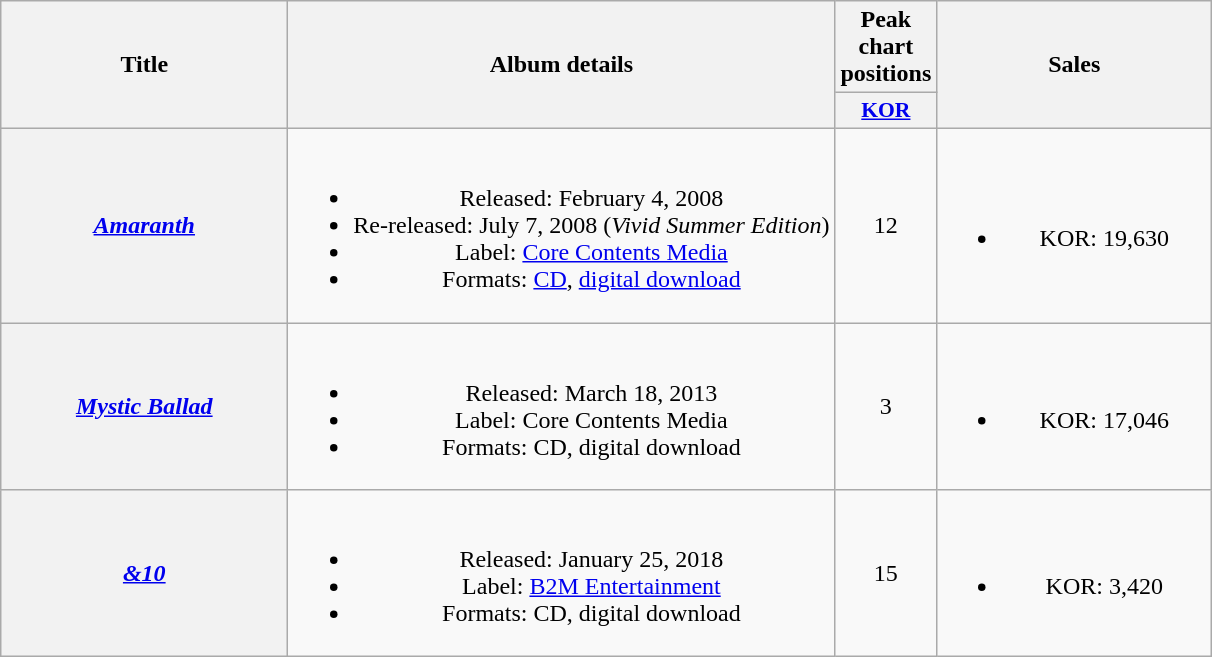<table class="wikitable plainrowheaders" style="text-align:center;">
<tr>
<th rowspan="2" scope="col" style="width:11.5em;">Title</th>
<th rowspan="2" scope="col">Album details</th>
<th scope="col" style="width:3em;">Peak chart positions</th>
<th rowspan="2" scope="col" style="width:11em;">Sales</th>
</tr>
<tr>
<th scope="col" style="width:3em;font-size:90%"><a href='#'>KOR</a><br></th>
</tr>
<tr>
<th scope="row"><em><a href='#'>Amaranth</a></em></th>
<td><br><ul><li>Released: February 4, 2008</li><li>Re-released: July 7, 2008 (<em>Vivid Summer Edition</em>)</li><li>Label: <a href='#'>Core Contents Media</a></li><li>Formats: <a href='#'>CD</a>, <a href='#'>digital download</a></li></ul></td>
<td>12</td>
<td><br><ul><li>KOR: 19,630</li></ul></td>
</tr>
<tr>
<th scope="row"><em><a href='#'>Mystic Ballad</a></em></th>
<td><br><ul><li>Released: March 18, 2013</li><li>Label: Core Contents Media</li><li>Formats: CD, digital download</li></ul></td>
<td>3</td>
<td><br><ul><li>KOR: 17,046</li></ul></td>
</tr>
<tr>
<th scope="row"><em><a href='#'>&10</a></em></th>
<td><br><ul><li>Released: January 25, 2018</li><li>Label: <a href='#'>B2M Entertainment</a></li><li>Formats: CD, digital download</li></ul></td>
<td>15</td>
<td><br><ul><li>KOR: 3,420</li></ul></td>
</tr>
</table>
